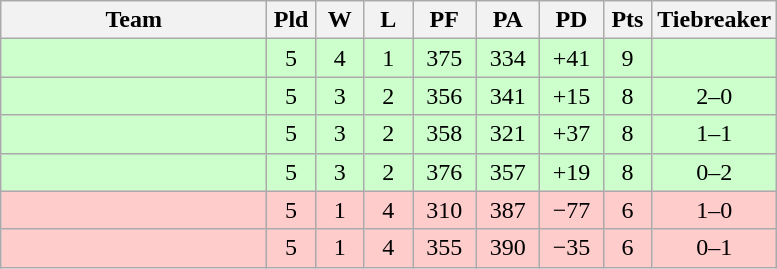<table class="wikitable" style="text-align:center;">
<tr>
<th width=170>Team</th>
<th width=25>Pld</th>
<th width=25>W</th>
<th width=25>L</th>
<th width=35>PF</th>
<th width=35>PA</th>
<th width=35>PD</th>
<th width=25>Pts</th>
<th width=50>Tiebreaker</th>
</tr>
<tr style="background:#ccffcc">
<td style="text-align:left"></td>
<td>5</td>
<td>4</td>
<td>1</td>
<td>375</td>
<td>334</td>
<td>+41</td>
<td>9</td>
<td></td>
</tr>
<tr style="background:#ccffcc">
<td style="text-align:left"></td>
<td>5</td>
<td>3</td>
<td>2</td>
<td>356</td>
<td>341</td>
<td>+15</td>
<td>8</td>
<td>2–0</td>
</tr>
<tr style="background:#ccffcc">
<td style="text-align:left"></td>
<td>5</td>
<td>3</td>
<td>2</td>
<td>358</td>
<td>321</td>
<td>+37</td>
<td>8</td>
<td>1–1</td>
</tr>
<tr style="background:#ccffcc">
<td style="text-align:left"></td>
<td>5</td>
<td>3</td>
<td>2</td>
<td>376</td>
<td>357</td>
<td>+19</td>
<td>8</td>
<td>0–2</td>
</tr>
<tr style="background:#ffcccc">
<td style="text-align:left"></td>
<td>5</td>
<td>1</td>
<td>4</td>
<td>310</td>
<td>387</td>
<td>−77</td>
<td>6</td>
<td>1–0</td>
</tr>
<tr style="background:#ffcccc">
<td style="text-align:left"></td>
<td>5</td>
<td>1</td>
<td>4</td>
<td>355</td>
<td>390</td>
<td>−35</td>
<td>6</td>
<td>0–1</td>
</tr>
</table>
